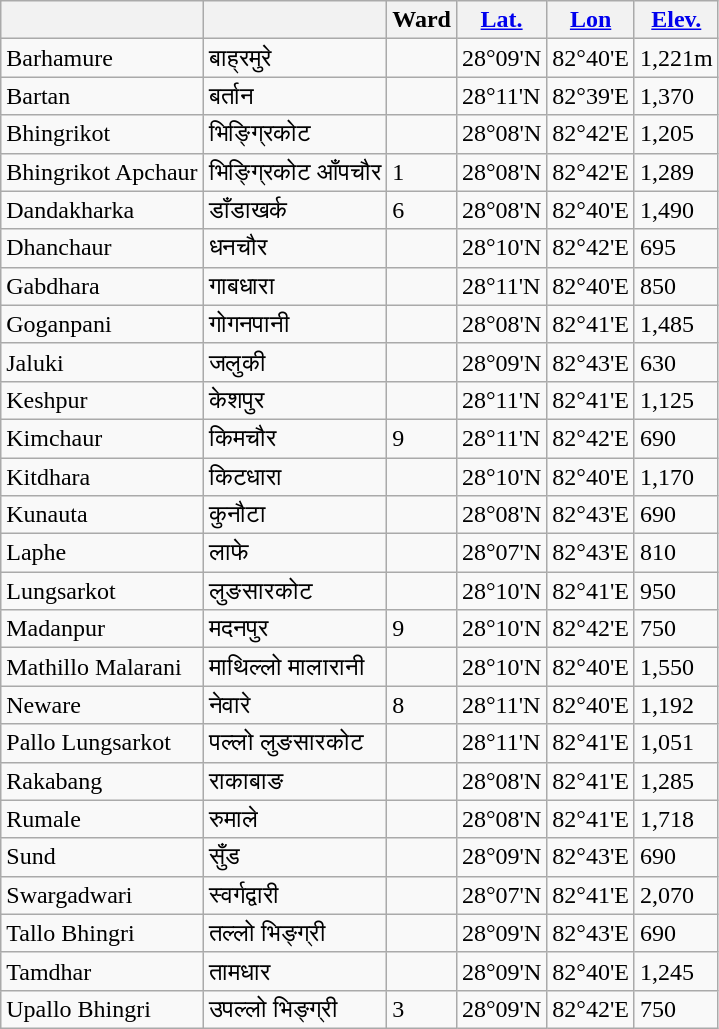<table class="wikitable">
<tr>
<th></th>
<th></th>
<th>Ward</th>
<th><a href='#'>Lat.</a></th>
<th><a href='#'>Lon</a></th>
<th><a href='#'>Elev.</a></th>
</tr>
<tr>
<td>Barhamure</td>
<td>बाह्रमुरे</td>
<td></td>
<td>28°09'N</td>
<td>82°40'E</td>
<td>1,221m</td>
</tr>
<tr>
<td>Bartan</td>
<td>बर्तान</td>
<td></td>
<td>28°11'N</td>
<td>82°39'E</td>
<td>1,370</td>
</tr>
<tr>
<td>Bhingrikot</td>
<td>भिङ्ग्रिकोट</td>
<td></td>
<td>28°08'N</td>
<td>82°42'E</td>
<td>1,205</td>
</tr>
<tr>
<td>Bhingrikot Apchaur</td>
<td>भिङ्ग्रिकोट आँपचौर</td>
<td>1</td>
<td>28°08'N</td>
<td>82°42'E</td>
<td>1,289</td>
</tr>
<tr>
<td>Dandakharka</td>
<td>डाँडाखर्क</td>
<td>6</td>
<td>28°08'N</td>
<td>82°40'E</td>
<td>1,490</td>
</tr>
<tr>
<td>Dhanchaur</td>
<td>धनचौर</td>
<td></td>
<td>28°10'N</td>
<td>82°42'E</td>
<td> 695</td>
</tr>
<tr>
<td>Gabdhara</td>
<td>गाबधारा</td>
<td></td>
<td>28°11'N</td>
<td>82°40'E</td>
<td> 850</td>
</tr>
<tr>
<td>Goganpani</td>
<td>गोगनपानी</td>
<td></td>
<td>28°08'N</td>
<td>82°41'E</td>
<td>1,485</td>
</tr>
<tr>
<td>Jaluki</td>
<td>जलुकी</td>
<td></td>
<td>28°09'N</td>
<td>82°43'E</td>
<td> 630</td>
</tr>
<tr>
<td>Keshpur</td>
<td>केशपुर</td>
<td></td>
<td>28°11'N</td>
<td>82°41'E</td>
<td>1,125</td>
</tr>
<tr>
<td>Kimchaur</td>
<td>किमचौर</td>
<td>9</td>
<td>28°11'N</td>
<td>82°42'E</td>
<td> 690</td>
</tr>
<tr>
<td>Kitdhara</td>
<td>किटधारा</td>
<td></td>
<td>28°10'N</td>
<td>82°40'E</td>
<td>1,170</td>
</tr>
<tr>
<td>Kunauta</td>
<td>कुनौटा</td>
<td></td>
<td>28°08'N</td>
<td>82°43'E</td>
<td> 690</td>
</tr>
<tr>
<td>Laphe</td>
<td>लाफे</td>
<td></td>
<td>28°07'N</td>
<td>82°43'E</td>
<td> 810</td>
</tr>
<tr>
<td>Lungsarkot</td>
<td>लुङसारकोट</td>
<td></td>
<td>28°10'N</td>
<td>82°41'E</td>
<td> 950</td>
</tr>
<tr>
<td>Madanpur</td>
<td>मदनपुर</td>
<td>9</td>
<td>28°10'N</td>
<td>82°42'E</td>
<td> 750</td>
</tr>
<tr>
<td>Mathillo Malarani</td>
<td>माथिल्लो मालारानी</td>
<td></td>
<td>28°10'N</td>
<td>82°40'E</td>
<td>1,550</td>
</tr>
<tr>
<td>Neware</td>
<td>नेवारे</td>
<td>8</td>
<td>28°11'N</td>
<td>82°40'E</td>
<td>1,192</td>
</tr>
<tr>
<td>Pallo Lungsarkot</td>
<td>पल्लो लुङसारकोट</td>
<td></td>
<td>28°11'N</td>
<td>82°41'E</td>
<td>1,051</td>
</tr>
<tr>
<td>Rakabang</td>
<td>राकाबाङ</td>
<td></td>
<td>28°08'N</td>
<td>82°41'E</td>
<td>1,285</td>
</tr>
<tr>
<td>Rumale</td>
<td>रुमाले</td>
<td></td>
<td>28°08'N</td>
<td>82°41'E</td>
<td>1,718</td>
</tr>
<tr>
<td>Sund</td>
<td>सुँड</td>
<td></td>
<td>28°09'N</td>
<td>82°43'E</td>
<td> 690</td>
</tr>
<tr>
<td>Swargadwari</td>
<td>स्वर्गद्वारी</td>
<td></td>
<td>28°07'N</td>
<td>82°41'E</td>
<td>2,070</td>
</tr>
<tr>
<td>Tallo Bhingri</td>
<td>तल्लो भिङ्ग्री</td>
<td></td>
<td>28°09'N</td>
<td>82°43'E</td>
<td> 690</td>
</tr>
<tr>
<td>Tamdhar</td>
<td>तामधार</td>
<td></td>
<td>28°09'N</td>
<td>82°40'E</td>
<td>1,245</td>
</tr>
<tr>
<td>Upallo Bhingri</td>
<td>उपल्लो भिङ्ग्री</td>
<td>3</td>
<td>28°09'N</td>
<td>82°42'E</td>
<td> 750</td>
</tr>
</table>
